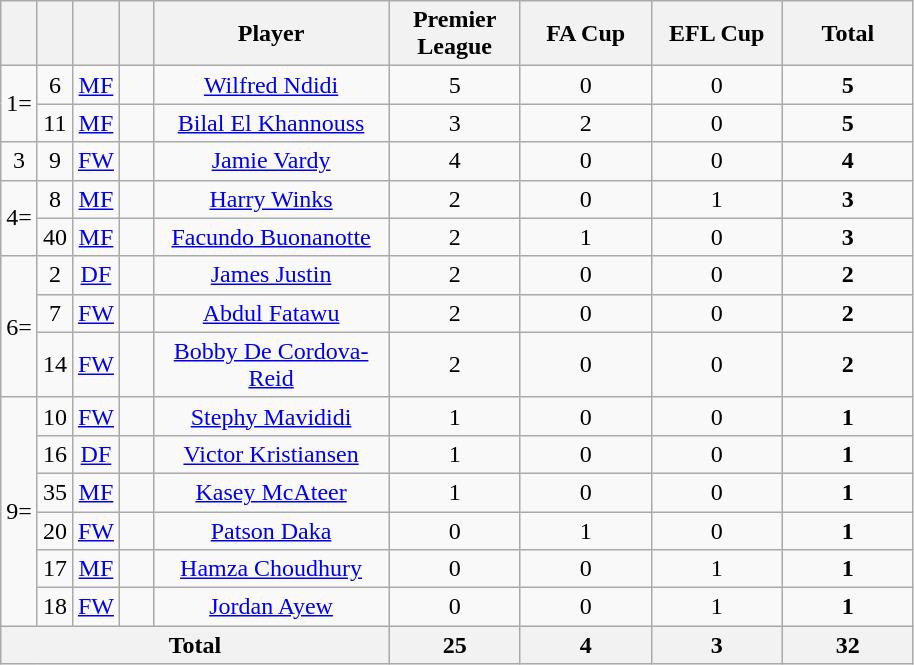<table class="wikitable sortable" style="text-align:center">
<tr>
<th width=15></th>
<th width=15></th>
<th width=15></th>
<th width=15></th>
<th width=150>Player</th>
<th width=80>Premier League</th>
<th width=80>FA Cup</th>
<th width=80>EFL Cup</th>
<th width=80>Total</th>
</tr>
<tr>
<td rowspan=2>1=</td>
<td>6</td>
<td><a href='#'>MF</a></td>
<td></td>
<td><a href='#'>Wilfred Ndidi</a></td>
<td>5</td>
<td>0</td>
<td>0</td>
<td><strong>5</strong></td>
</tr>
<tr>
<td>11</td>
<td><a href='#'>MF</a></td>
<td></td>
<td><a href='#'>Bilal El Khannouss</a></td>
<td>3</td>
<td>2</td>
<td>0</td>
<td><strong>5</strong></td>
</tr>
<tr>
<td rowspan=1>3</td>
<td>9</td>
<td><a href='#'>FW</a></td>
<td></td>
<td><a href='#'>Jamie Vardy</a></td>
<td>4</td>
<td>0</td>
<td>0</td>
<td><strong>4</strong></td>
</tr>
<tr>
<td rowspan=2>4=</td>
<td>8</td>
<td><a href='#'>MF</a></td>
<td></td>
<td><a href='#'>Harry Winks</a></td>
<td>2</td>
<td>0</td>
<td>1</td>
<td><strong>3</strong></td>
</tr>
<tr>
<td>40</td>
<td><a href='#'>MF</a></td>
<td></td>
<td><a href='#'>Facundo Buonanotte</a></td>
<td>2</td>
<td>1</td>
<td>0</td>
<td><strong>3</strong></td>
</tr>
<tr>
<td rowspan=3>6=</td>
<td>2</td>
<td><a href='#'>DF</a></td>
<td></td>
<td><a href='#'>James Justin</a></td>
<td>2</td>
<td>0</td>
<td>0</td>
<td><strong>2</strong></td>
</tr>
<tr>
<td>7</td>
<td><a href='#'>FW</a></td>
<td></td>
<td><a href='#'>Abdul Fatawu</a></td>
<td>2</td>
<td>0</td>
<td>0</td>
<td><strong>2</strong></td>
</tr>
<tr>
<td>14</td>
<td><a href='#'>FW</a></td>
<td></td>
<td><a href='#'>Bobby De Cordova-Reid</a></td>
<td>2</td>
<td>0</td>
<td>0</td>
<td><strong>2</strong></td>
</tr>
<tr>
<td rowspan=6>9=</td>
<td>10</td>
<td><a href='#'>FW</a></td>
<td></td>
<td><a href='#'>Stephy Mavididi</a></td>
<td>1</td>
<td>0</td>
<td>0</td>
<td><strong>1</strong></td>
</tr>
<tr>
<td>16</td>
<td><a href='#'>DF</a></td>
<td></td>
<td><a href='#'>Victor Kristiansen</a></td>
<td>1</td>
<td>0</td>
<td>0</td>
<td><strong>1</strong></td>
</tr>
<tr>
<td>35</td>
<td><a href='#'>MF</a></td>
<td></td>
<td><a href='#'>Kasey McAteer</a></td>
<td>1</td>
<td>0</td>
<td>0</td>
<td><strong>1</strong></td>
</tr>
<tr>
<td>20</td>
<td><a href='#'>FW</a></td>
<td></td>
<td><a href='#'>Patson Daka</a></td>
<td>0</td>
<td>1</td>
<td>0</td>
<td><strong>1</strong></td>
</tr>
<tr>
<td>17</td>
<td><a href='#'>MF</a></td>
<td></td>
<td><a href='#'>Hamza Choudhury</a></td>
<td>0</td>
<td>0</td>
<td>1</td>
<td><strong>1</strong></td>
</tr>
<tr>
<td>18</td>
<td><a href='#'>FW</a></td>
<td></td>
<td><a href='#'>Jordan Ayew</a></td>
<td>0</td>
<td>0</td>
<td>1</td>
<td><strong>1</strong></td>
</tr>
<tr>
<th colspan="5">Total</th>
<th>25</th>
<th>4</th>
<th>3</th>
<th>32</th>
</tr>
</table>
